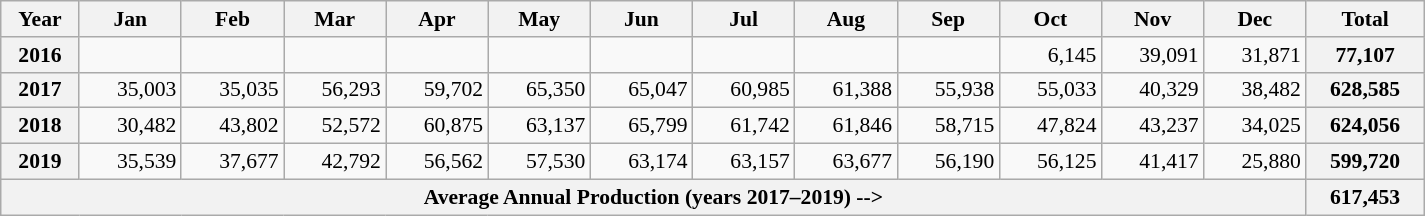<table class=wikitable style="text-align:right; font-size:0.9em; width:950px;">
<tr>
<th>Year</th>
<th>Jan</th>
<th>Feb</th>
<th>Mar</th>
<th>Apr</th>
<th>May</th>
<th>Jun</th>
<th>Jul</th>
<th>Aug</th>
<th>Sep</th>
<th>Oct</th>
<th>Nov</th>
<th>Dec</th>
<th>Total</th>
</tr>
<tr>
<th>2016</th>
<td></td>
<td></td>
<td></td>
<td></td>
<td></td>
<td></td>
<td></td>
<td></td>
<td></td>
<td>6,145</td>
<td>39,091</td>
<td>31,871</td>
<th>77,107</th>
</tr>
<tr>
<th>2017</th>
<td>35,003</td>
<td>35,035</td>
<td>56,293</td>
<td>59,702</td>
<td>65,350</td>
<td>65,047</td>
<td>60,985</td>
<td>61,388</td>
<td>55,938</td>
<td>55,033</td>
<td>40,329</td>
<td>38,482</td>
<th>628,585</th>
</tr>
<tr>
<th>2018</th>
<td>30,482</td>
<td>43,802</td>
<td>52,572</td>
<td>60,875</td>
<td>63,137</td>
<td>65,799</td>
<td>61,742</td>
<td>61,846</td>
<td>58,715</td>
<td>47,824</td>
<td>43,237</td>
<td>34,025</td>
<th>624,056</th>
</tr>
<tr>
<th>2019</th>
<td>35,539</td>
<td>37,677</td>
<td>42,792</td>
<td>56,562</td>
<td>57,530</td>
<td>63,174</td>
<td>63,157</td>
<td>63,677</td>
<td>56,190</td>
<td>56,125</td>
<td>41,417</td>
<td>25,880</td>
<th>599,720</th>
</tr>
<tr>
<th colspan=13>Average Annual Production (years 2017–2019) --></th>
<th>617,453</th>
</tr>
</table>
